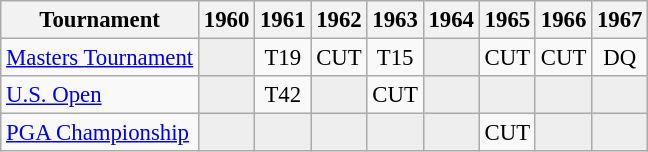<table class="wikitable" style="font-size:95%;text-align:center;">
<tr>
<th>Tournament</th>
<th>1960</th>
<th>1961</th>
<th>1962</th>
<th>1963</th>
<th>1964</th>
<th>1965</th>
<th>1966</th>
<th>1967</th>
</tr>
<tr>
<td align=left><a href='#'>Masters Tournament</a></td>
<td style="background:#eeeeee;"></td>
<td>T19</td>
<td>CUT</td>
<td>T15</td>
<td style="background:#eeeeee;"></td>
<td>CUT</td>
<td>CUT</td>
<td>DQ</td>
</tr>
<tr>
<td align=left><a href='#'>U.S. Open</a></td>
<td style="background:#eeeeee;"></td>
<td>T42</td>
<td style="background:#eeeeee;"></td>
<td>CUT</td>
<td style="background:#eeeeee;"></td>
<td style="background:#eeeeee;"></td>
<td style="background:#eeeeee;"></td>
<td style="background:#eeeeee;"></td>
</tr>
<tr>
<td align=left><a href='#'>PGA Championship</a></td>
<td style="background:#eeeeee;"></td>
<td style="background:#eeeeee;"></td>
<td style="background:#eeeeee;"></td>
<td style="background:#eeeeee;"></td>
<td style="background:#eeeeee;"></td>
<td>CUT</td>
<td style="background:#eeeeee;"></td>
<td style="background:#eeeeee;"></td>
</tr>
</table>
